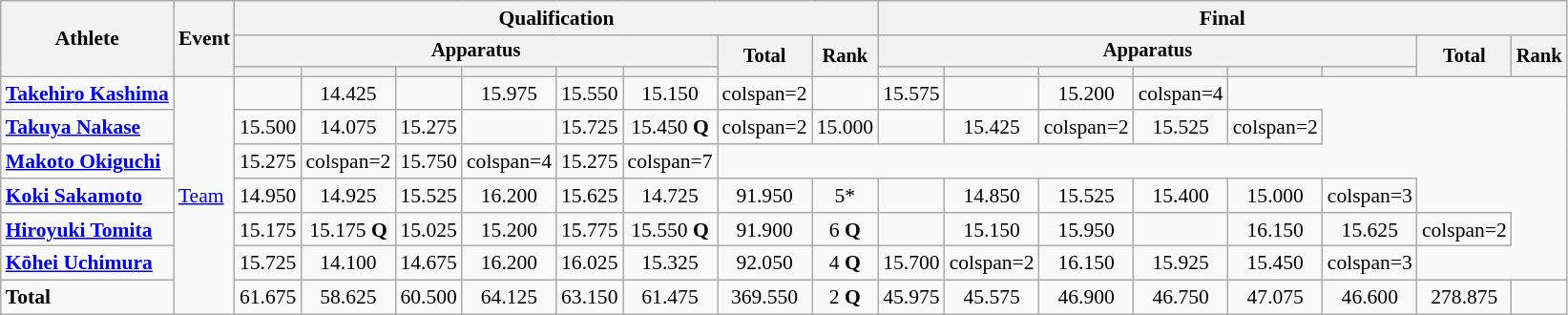<table class="wikitable" style="font-size:90%">
<tr>
<th rowspan=3>Athlete</th>
<th rowspan=3>Event</th>
<th colspan =8>Qualification</th>
<th colspan =8>Final</th>
</tr>
<tr style="font-size:95%">
<th colspan=6>Apparatus</th>
<th rowspan=2>Total</th>
<th rowspan=2>Rank</th>
<th colspan=6>Apparatus</th>
<th rowspan=2>Total</th>
<th rowspan=2>Rank</th>
</tr>
<tr style="font-size:95%">
<th></th>
<th></th>
<th></th>
<th></th>
<th></th>
<th></th>
<th></th>
<th></th>
<th></th>
<th></th>
<th></th>
<th></th>
</tr>
<tr align=center>
<td align=left><strong><a href='#'>Takehiro Kashima</a></strong></td>
<td align=left rowspan=7><a href='#'>Team</a></td>
<td></td>
<td>14.425</td>
<td></td>
<td>15.975</td>
<td>15.550</td>
<td>15.150</td>
<td>colspan=2 </td>
<td></td>
<td>15.575</td>
<td></td>
<td>15.200</td>
<td>colspan=4 </td>
</tr>
<tr align=center>
<td align=left><strong><a href='#'>Takuya Nakase</a></strong></td>
<td>15.500</td>
<td>14.075</td>
<td>15.275</td>
<td></td>
<td>15.725</td>
<td>15.450 <strong>Q</strong></td>
<td>colspan=2 </td>
<td>15.000</td>
<td></td>
<td>15.425</td>
<td>colspan=2 </td>
<td>15.525</td>
<td>colspan=2 </td>
</tr>
<tr align=center>
<td align=left><strong><a href='#'>Makoto Okiguchi</a></strong></td>
<td>15.275</td>
<td>colspan=2 </td>
<td>15.750</td>
<td>colspan=4 </td>
<td>15.275</td>
<td>colspan=7 </td>
</tr>
<tr align=center>
<td align=left><strong><a href='#'>Koki Sakamoto</a></strong></td>
<td>14.950</td>
<td>14.925</td>
<td>15.525</td>
<td>16.200</td>
<td>15.625</td>
<td>14.725</td>
<td>91.950</td>
<td>5*</td>
<td></td>
<td>14.850</td>
<td>15.525</td>
<td>15.400</td>
<td>15.000</td>
<td>colspan=3 </td>
</tr>
<tr align=center>
<td align=left><strong><a href='#'>Hiroyuki Tomita</a></strong></td>
<td>15.175</td>
<td>15.175 <strong>Q</strong></td>
<td>15.025</td>
<td>15.200</td>
<td>15.775</td>
<td>15.550 <strong>Q</strong></td>
<td>91.900</td>
<td>6 <strong>Q</strong></td>
<td></td>
<td>15.150</td>
<td>15.950</td>
<td></td>
<td>16.150</td>
<td>15.625</td>
<td>colspan=2 </td>
</tr>
<tr align=center>
<td align=left><strong><a href='#'>Kōhei Uchimura</a></strong></td>
<td>15.725</td>
<td>14.100</td>
<td>14.675</td>
<td>16.200</td>
<td>16.025</td>
<td>15.325</td>
<td>92.050</td>
<td>4 <strong>Q</strong></td>
<td>15.700</td>
<td>colspan=2 </td>
<td>16.150</td>
<td>15.925</td>
<td>15.450</td>
<td>colspan=3 </td>
</tr>
<tr align=center>
<td align=left><strong>Total</strong></td>
<td>61.675</td>
<td>58.625</td>
<td>60.500</td>
<td>64.125</td>
<td>63.150</td>
<td>61.475</td>
<td>369.550</td>
<td>2 <strong>Q</strong></td>
<td>45.975</td>
<td>45.575</td>
<td>46.900</td>
<td>46.750</td>
<td>47.075</td>
<td>46.600</td>
<td>278.875</td>
<td></td>
</tr>
</table>
